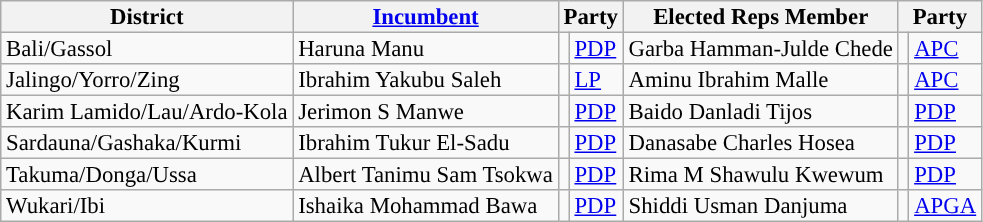<table class="sortable wikitable" style="font-size:95%;line-height:14px;">
<tr>
<th class="unsortable">District</th>
<th class="unsortable"><a href='#'>Incumbent</a></th>
<th colspan="2">Party</th>
<th class="unsortable">Elected Reps Member</th>
<th colspan="2">Party</th>
</tr>
<tr>
<td>Bali/Gassol</td>
<td>Haruna Manu</td>
<td style="background:"></td>
<td><a href='#'>PDP</a></td>
<td>Garba Hamman-Julde Chede</td>
<td style="background:"></td>
<td><a href='#'>APC</a></td>
</tr>
<tr>
<td>Jalingo/Yorro/Zing</td>
<td>Ibrahim Yakubu Saleh</td>
<td style="background:"></td>
<td><a href='#'>LP</a></td>
<td>Aminu Ibrahim Malle</td>
<td style="background:"></td>
<td><a href='#'>APC</a></td>
</tr>
<tr>
<td>Karim Lamido/Lau/Ardo-Kola</td>
<td>Jerimon S Manwe</td>
<td style="background:"></td>
<td><a href='#'>PDP</a></td>
<td>Baido Danladi Tijos</td>
<td style="background:"></td>
<td><a href='#'>PDP</a></td>
</tr>
<tr>
<td>Sardauna/Gashaka/Kurmi</td>
<td>Ibrahim Tukur El-Sadu</td>
<td style="background:"></td>
<td><a href='#'>PDP</a></td>
<td>Danasabe Charles Hosea</td>
<td style="background:"></td>
<td><a href='#'>PDP</a></td>
</tr>
<tr>
<td>Takuma/Donga/Ussa</td>
<td>Albert Tanimu Sam Tsokwa</td>
<td style="background:"></td>
<td><a href='#'>PDP</a></td>
<td>Rima M Shawulu Kwewum</td>
<td style="background:"></td>
<td><a href='#'>PDP</a></td>
</tr>
<tr>
<td>Wukari/Ibi</td>
<td>Ishaika Mohammad Bawa</td>
<td style="background:"></td>
<td><a href='#'>PDP</a></td>
<td>Shiddi Usman Danjuma</td>
<td style="background:"></td>
<td><a href='#'>APGA</a></td>
</tr>
</table>
